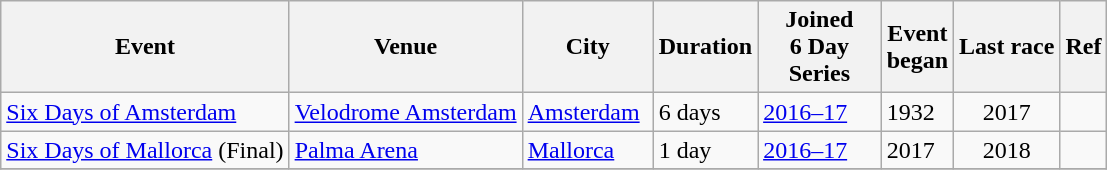<table class = "wikitable sortable">
<tr>
<th>Event</th>
<th>Venue</th>
<th width=80>City</th>
<th>Duration</th>
<th width=75>Joined <br> 6 Day Series</th>
<th>Event <br> began</th>
<th>Last race</th>
<th>Ref</th>
</tr>
<tr>
<td> <a href='#'>Six Days of Amsterdam</a></td>
<td><a href='#'>Velodrome Amsterdam</a></td>
<td><a href='#'>Amsterdam</a></td>
<td>6 days</td>
<td><a href='#'>2016–17</a></td>
<td>1932</td>
<td align=center>2017</td>
<td align=center></td>
</tr>
<tr>
<td> <a href='#'>Six Days of Mallorca</a> (Final)</td>
<td><a href='#'>Palma Arena</a></td>
<td><a href='#'>Mallorca</a></td>
<td>1 day</td>
<td><a href='#'>2016–17</a></td>
<td>2017</td>
<td align=center>2018</td>
<td align=center></td>
</tr>
<tr>
</tr>
</table>
